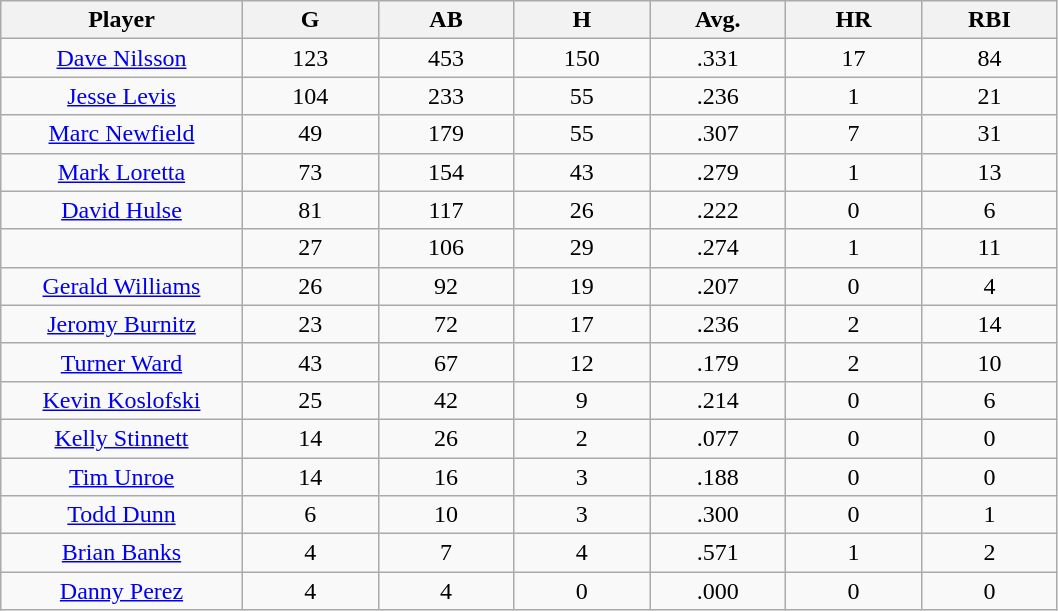<table class="wikitable sortable">
<tr>
<th bgcolor="#DDDDFF" width="16%">Player</th>
<th bgcolor="#DDDDFF" width="9%">G</th>
<th bgcolor="#DDDDFF" width="9%">AB</th>
<th bgcolor="#DDDDFF" width="9%">H</th>
<th bgcolor="#DDDDFF" width="9%">Avg.</th>
<th bgcolor="#DDDDFF" width="9%">HR</th>
<th bgcolor="#DDDDFF" width="9%">RBI</th>
</tr>
<tr align="center">
<td><a href='#'>Dave Nilsson</a></td>
<td>123</td>
<td>453</td>
<td>150</td>
<td>.331</td>
<td>17</td>
<td>84</td>
</tr>
<tr align=center>
<td><a href='#'>Jesse Levis</a></td>
<td>104</td>
<td>233</td>
<td>55</td>
<td>.236</td>
<td>1</td>
<td>21</td>
</tr>
<tr align=center>
<td><a href='#'>Marc Newfield</a></td>
<td>49</td>
<td>179</td>
<td>55</td>
<td>.307</td>
<td>7</td>
<td>31</td>
</tr>
<tr align=center>
<td><a href='#'>Mark Loretta</a></td>
<td>73</td>
<td>154</td>
<td>43</td>
<td>.279</td>
<td>1</td>
<td>13</td>
</tr>
<tr align=center>
<td><a href='#'>David Hulse</a></td>
<td>81</td>
<td>117</td>
<td>26</td>
<td>.222</td>
<td>0</td>
<td>6</td>
</tr>
<tr align=center>
<td></td>
<td>27</td>
<td>106</td>
<td>29</td>
<td>.274</td>
<td>1</td>
<td>11</td>
</tr>
<tr align="center">
<td><a href='#'>Gerald Williams</a></td>
<td>26</td>
<td>92</td>
<td>19</td>
<td>.207</td>
<td>0</td>
<td>4</td>
</tr>
<tr align=center>
<td><a href='#'>Jeromy Burnitz</a></td>
<td>23</td>
<td>72</td>
<td>17</td>
<td>.236</td>
<td>2</td>
<td>14</td>
</tr>
<tr align=center>
<td><a href='#'>Turner Ward</a></td>
<td>43</td>
<td>67</td>
<td>12</td>
<td>.179</td>
<td>2</td>
<td>10</td>
</tr>
<tr align=center>
<td><a href='#'>Kevin Koslofski</a></td>
<td>25</td>
<td>42</td>
<td>9</td>
<td>.214</td>
<td>0</td>
<td>6</td>
</tr>
<tr align=center>
<td><a href='#'>Kelly Stinnett</a></td>
<td>14</td>
<td>26</td>
<td>2</td>
<td>.077</td>
<td>0</td>
<td>0</td>
</tr>
<tr align=center>
<td><a href='#'>Tim Unroe</a></td>
<td>14</td>
<td>16</td>
<td>3</td>
<td>.188</td>
<td>0</td>
<td>0</td>
</tr>
<tr align=center>
<td><a href='#'>Todd Dunn</a></td>
<td>6</td>
<td>10</td>
<td>3</td>
<td>.300</td>
<td>0</td>
<td>1</td>
</tr>
<tr align=center>
<td><a href='#'>Brian Banks</a></td>
<td>4</td>
<td>7</td>
<td>4</td>
<td>.571</td>
<td>1</td>
<td>2</td>
</tr>
<tr align=center>
<td><a href='#'>Danny Perez</a></td>
<td>4</td>
<td>4</td>
<td>0</td>
<td>.000</td>
<td>0</td>
<td>0</td>
</tr>
</table>
